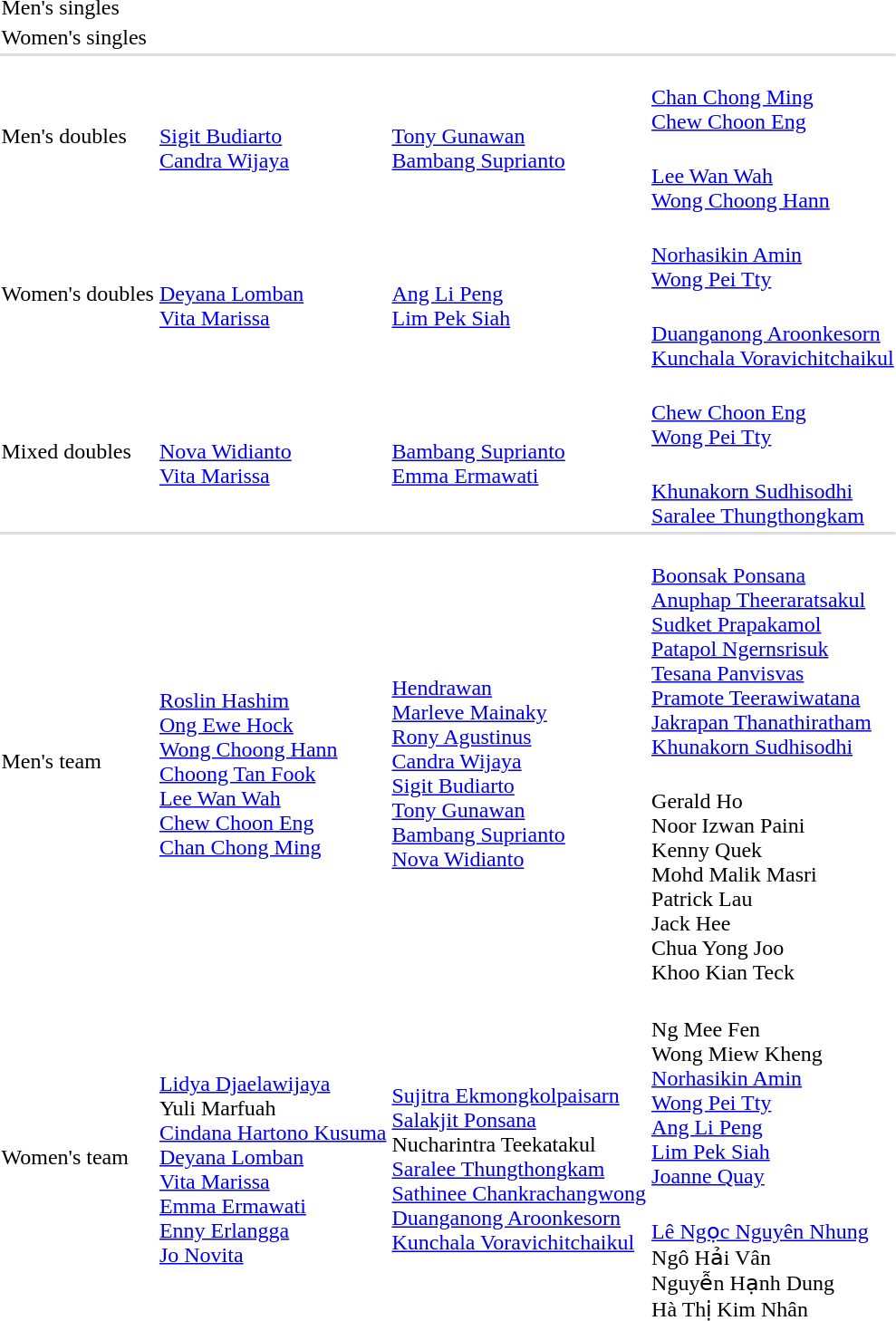<table>
<tr>
<td rowspan="2">Men's singles</td>
<td rowspan="2"></td>
<td rowspan="2"></td>
<td></td>
</tr>
<tr>
<td></td>
</tr>
<tr>
<td rowspan="2">Women's singles</td>
<td rowspan="2" nowrap></td>
<td rowspan="2"></td>
<td></td>
</tr>
<tr>
<td></td>
</tr>
<tr bgcolor=#dddddd>
<td colspan=4></td>
</tr>
<tr>
<td rowspan="2">Men's doubles</td>
<td rowspan="2"><br><a href='#'>Sigit Budiarto</a><br> <a href='#'>Candra Wijaya</a></td>
<td rowspan="2"><br><a href='#'>Tony Gunawan</a><br><a href='#'>Bambang Suprianto</a></td>
<td><br><a href='#'>Chan Chong Ming</a><br><a href='#'>Chew Choon Eng</a></td>
</tr>
<tr>
<td><br><a href='#'>Lee Wan Wah</a><br><a href='#'>Wong Choong Hann</a></td>
</tr>
<tr>
<td rowspan="2">Women's doubles</td>
<td rowspan="2"><br><a href='#'>Deyana Lomban</a><br><a href='#'>Vita Marissa</a></td>
<td rowspan="2"><br><a href='#'>Ang Li Peng</a><br><a href='#'>Lim Pek Siah</a></td>
<td><br><a href='#'>Norhasikin Amin</a><br><a href='#'>Wong Pei Tty</a></td>
</tr>
<tr>
<td nowrap><br><a href='#'>Duanganong Aroonkesorn</a><br><a href='#'>Kunchala Voravichitchaikul</a></td>
</tr>
<tr>
<td rowspan="2">Mixed doubles</td>
<td rowspan="2"><br><a href='#'>Nova Widianto</a><br><a href='#'>Vita Marissa</a></td>
<td rowspan="2"><br><a href='#'>Bambang Suprianto</a><br><a href='#'>Emma Ermawati</a></td>
<td><br> <a href='#'>Chew Choon Eng</a><br><a href='#'>Wong Pei Tty</a></td>
</tr>
<tr>
<td><br> <a href='#'>Khunakorn Sudhisodhi</a><br><a href='#'>Saralee Thungthongkam</a></td>
</tr>
<tr bgcolor=#dddddd>
<td colspan=4></td>
</tr>
<tr>
<td rowspan="2">Men's team</td>
<td rowspan="2"><br><a href='#'>Roslin Hashim</a><br><a href='#'>Ong Ewe Hock</a><br><a href='#'>Wong Choong Hann</a><br><a href='#'>Choong Tan Fook</a><br><a href='#'>Lee Wan Wah</a><br><a href='#'>Chew Choon Eng</a><br><a href='#'>Chan Chong Ming</a></td>
<td rowspan="2"><br><a href='#'>Hendrawan</a><br><a href='#'>Marleve Mainaky</a><br><a href='#'>Rony Agustinus</a><br><a href='#'>Candra Wijaya</a><br><a href='#'>Sigit Budiarto</a><br><a href='#'>Tony Gunawan</a><br><a href='#'>Bambang Suprianto</a><br><a href='#'>Nova Widianto</a></td>
<td><br><a href='#'>Boonsak Ponsana</a><br><a href='#'>Anuphap Theeraratsakul</a><br><a href='#'>Sudket Prapakamol</a><br><a href='#'>Patapol Ngernsrisuk</a><br><a href='#'>Tesana Panvisvas</a><br><a href='#'>Pramote Teerawiwatana</a><br><a href='#'>Jakrapan Thanathiratham</a><br><a href='#'>Khunakorn Sudhisodhi</a></td>
</tr>
<tr>
<td><br>Gerald Ho<br>Noor Izwan Paini<br>Kenny Quek<br>Mohd Malik Masri<br>Patrick Lau<br>Jack Hee<br>Chua Yong Joo<br>Khoo Kian Teck</td>
</tr>
<tr>
</tr>
<tr>
<td rowspan="2">Women's team</td>
<td rowspan="2"><br><a href='#'>Lidya Djaelawijaya</a><br>Yuli Marfuah<br><a href='#'>Cindana Hartono Kusuma</a><br><a href='#'>Deyana Lomban</a><br><a href='#'>Vita Marissa</a><br><a href='#'>Emma Ermawati</a><br><a href='#'>Enny Erlangga</a><br><a href='#'>Jo Novita</a></td>
<td rowspan="2" nowrap><br><a href='#'>Sujitra Ekmongkolpaisarn</a><br><a href='#'>Salakjit Ponsana</a><br>Nucharintra Teekatakul<br><a href='#'>Saralee Thungthongkam</a><br><a href='#'>Sathinee Chankrachangwong</a><br><a href='#'>Duanganong Aroonkesorn</a><br><a href='#'>Kunchala Voravichitchaikul</a></td>
<td><br>Ng Mee Fen<br>Wong Miew Kheng<br><a href='#'>Norhasikin Amin</a><br><a href='#'>Wong Pei Tty</a><br><a href='#'>Ang Li Peng</a><br><a href='#'>Lim Pek Siah</a><br><a href='#'>Joanne Quay</a></td>
</tr>
<tr>
<td><br><a href='#'>Lê Ngọc Nguyên Nhung</a><br>Ngô Hải Vân<br>Nguyễn Hạnh Dung<br>Hà Thị Kim Nhân</td>
</tr>
</table>
